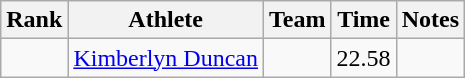<table class="wikitable sortable">
<tr>
<th>Rank</th>
<th>Athlete</th>
<th>Team</th>
<th>Time</th>
<th>Notes</th>
</tr>
<tr>
<td align=center></td>
<td><a href='#'>Kimberlyn Duncan</a></td>
<td></td>
<td>22.58</td>
<td></td>
</tr>
</table>
